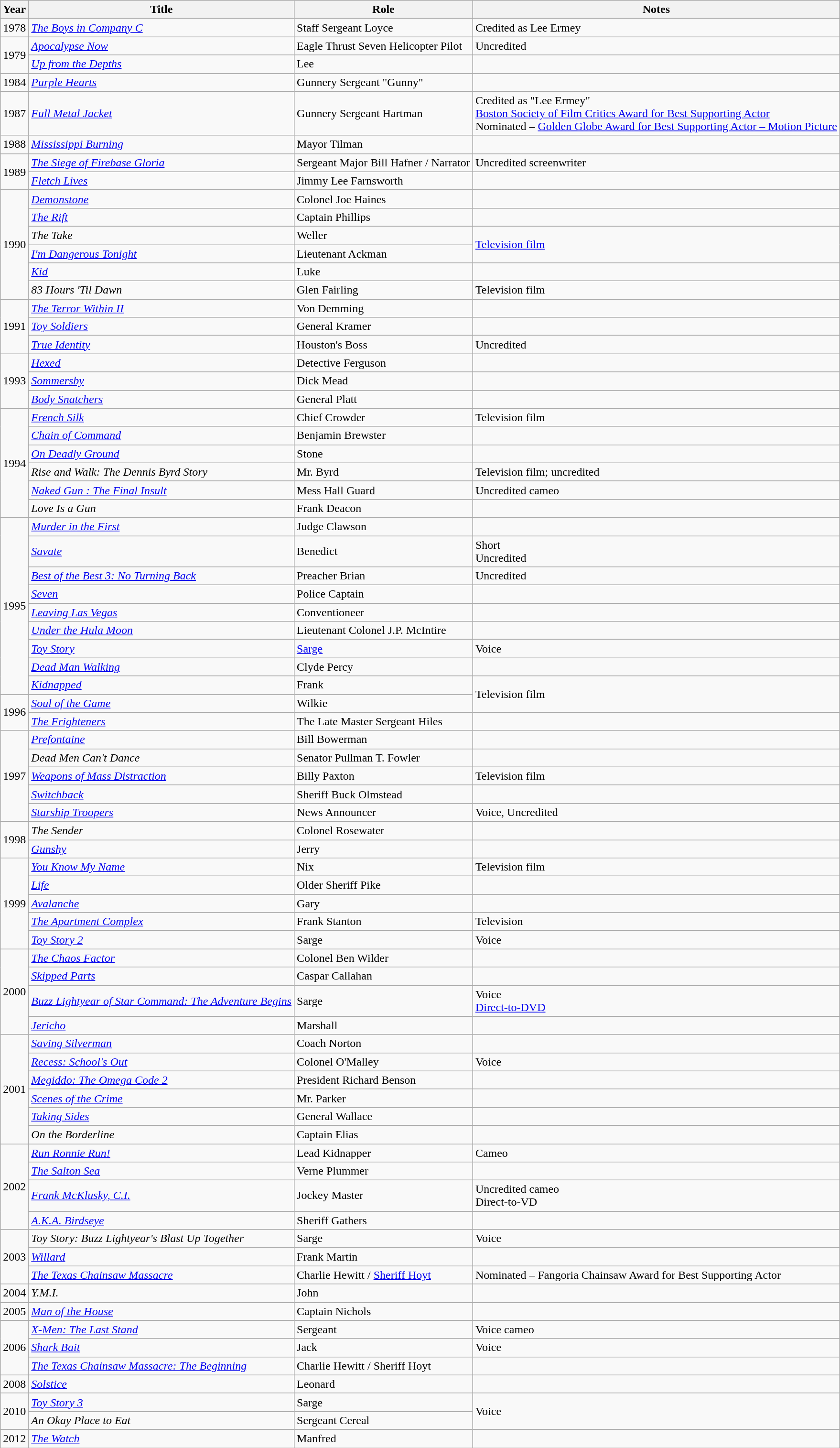<table class="wikitable sortable">
<tr>
<th>Year</th>
<th>Title</th>
<th>Role</th>
<th>Notes</th>
</tr>
<tr>
<td>1978</td>
<td><em><a href='#'>The Boys in Company C</a></em></td>
<td>Staff Sergeant Loyce</td>
<td>Credited as Lee Ermey</td>
</tr>
<tr>
<td rowspan="2">1979</td>
<td><em><a href='#'>Apocalypse Now</a></em></td>
<td>Eagle Thrust Seven Helicopter Pilot</td>
<td>Uncredited</td>
</tr>
<tr>
<td><em><a href='#'>Up from the Depths</a></em></td>
<td>Lee</td>
<td></td>
</tr>
<tr>
<td>1984</td>
<td><em><a href='#'>Purple Hearts</a></em></td>
<td>Gunnery Sergeant "Gunny"</td>
<td></td>
</tr>
<tr>
<td>1987</td>
<td><em><a href='#'>Full Metal Jacket</a></em></td>
<td>Gunnery Sergeant Hartman</td>
<td>Credited as "Lee Ermey"<br><a href='#'>Boston Society of Film Critics Award for Best Supporting Actor</a><br>Nominated – <a href='#'>Golden Globe Award for Best Supporting Actor – Motion Picture</a></td>
</tr>
<tr>
<td>1988</td>
<td><em><a href='#'>Mississippi Burning</a></em></td>
<td>Mayor Tilman</td>
<td></td>
</tr>
<tr>
<td rowspan="2">1989</td>
<td><em><a href='#'>The Siege of Firebase Gloria</a></em></td>
<td>Sergeant Major Bill Hafner / Narrator</td>
<td>Uncredited screenwriter</td>
</tr>
<tr>
<td><em><a href='#'>Fletch Lives</a></em></td>
<td>Jimmy Lee Farnsworth</td>
<td></td>
</tr>
<tr>
<td rowspan="6">1990</td>
<td><em><a href='#'>Demonstone</a></em></td>
<td>Colonel Joe Haines</td>
<td></td>
</tr>
<tr>
<td><em><a href='#'>The Rift</a></em></td>
<td>Captain Phillips</td>
<td></td>
</tr>
<tr>
<td><em>The Take</em></td>
<td>Weller</td>
<td rowspan="2"><a href='#'>Television film</a></td>
</tr>
<tr>
<td><em><a href='#'>I'm Dangerous Tonight</a></em></td>
<td>Lieutenant Ackman</td>
</tr>
<tr>
<td><em><a href='#'>Kid</a></em></td>
<td>Luke</td>
<td></td>
</tr>
<tr>
<td><em>83 Hours 'Til Dawn</em></td>
<td>Glen Fairling</td>
<td>Television film</td>
</tr>
<tr>
<td rowspan="3">1991</td>
<td><em><a href='#'>The Terror Within II</a></em></td>
<td>Von Demming</td>
<td></td>
</tr>
<tr>
<td><em><a href='#'>Toy Soldiers</a></em></td>
<td>General Kramer</td>
<td></td>
</tr>
<tr>
<td><em><a href='#'>True Identity</a></em></td>
<td>Houston's Boss</td>
<td>Uncredited</td>
</tr>
<tr>
<td rowspan="3">1993</td>
<td><em><a href='#'>Hexed</a></em></td>
<td>Detective Ferguson</td>
<td></td>
</tr>
<tr>
<td><em><a href='#'>Sommersby</a></em></td>
<td>Dick Mead</td>
<td></td>
</tr>
<tr>
<td><em><a href='#'>Body Snatchers</a></em></td>
<td>General Platt</td>
<td></td>
</tr>
<tr>
<td rowspan="6">1994</td>
<td><em><a href='#'>French Silk</a></em></td>
<td>Chief Crowder</td>
<td>Television film</td>
</tr>
<tr>
<td><em><a href='#'>Chain of Command</a></em></td>
<td>Benjamin Brewster</td>
<td></td>
</tr>
<tr>
<td><em><a href='#'>On Deadly Ground</a></em></td>
<td>Stone</td>
<td></td>
</tr>
<tr>
<td><em>Rise and Walk: The Dennis Byrd Story</em></td>
<td>Mr. Byrd</td>
<td>Television film; uncredited</td>
</tr>
<tr>
<td><em><a href='#'>Naked Gun : The Final Insult</a></em></td>
<td>Mess Hall Guard</td>
<td>Uncredited cameo</td>
</tr>
<tr>
<td><em>Love Is a Gun</em></td>
<td>Frank Deacon</td>
<td></td>
</tr>
<tr>
<td rowspan="9">1995</td>
<td><em><a href='#'>Murder in the First</a></em></td>
<td>Judge Clawson</td>
<td></td>
</tr>
<tr>
<td><em><a href='#'>Savate</a></em></td>
<td>Benedict</td>
<td>Short<br>Uncredited</td>
</tr>
<tr>
<td><em><a href='#'>Best of the Best 3: No Turning Back</a></em></td>
<td>Preacher Brian</td>
<td>Uncredited</td>
</tr>
<tr>
<td><em><a href='#'>Seven</a></em></td>
<td>Police Captain</td>
<td></td>
</tr>
<tr>
<td><em><a href='#'>Leaving Las Vegas</a></em></td>
<td>Conventioneer</td>
<td></td>
</tr>
<tr>
<td><em><a href='#'>Under the Hula Moon</a></em></td>
<td>Lieutenant Colonel J.P. McIntire</td>
<td></td>
</tr>
<tr>
<td><em><a href='#'>Toy Story</a></em></td>
<td><a href='#'>Sarge</a></td>
<td>Voice</td>
</tr>
<tr>
<td><em><a href='#'>Dead Man Walking</a></em></td>
<td>Clyde Percy</td>
<td></td>
</tr>
<tr>
<td><em><a href='#'>Kidnapped</a></em></td>
<td>Frank</td>
<td rowspan="2">Television film</td>
</tr>
<tr>
<td rowspan="2">1996</td>
<td><em><a href='#'>Soul of the Game</a></em></td>
<td>Wilkie</td>
</tr>
<tr>
<td><em><a href='#'>The Frighteners</a></em></td>
<td>The Late Master Sergeant Hiles</td>
<td></td>
</tr>
<tr>
<td rowspan="5">1997</td>
<td><em><a href='#'>Prefontaine</a></em></td>
<td>Bill Bowerman</td>
<td></td>
</tr>
<tr>
<td><em>Dead Men Can't Dance</em></td>
<td>Senator Pullman T. Fowler</td>
<td></td>
</tr>
<tr>
<td><em><a href='#'>Weapons of Mass Distraction</a></em></td>
<td>Billy Paxton</td>
<td>Television film</td>
</tr>
<tr>
<td><em><a href='#'>Switchback</a></em></td>
<td>Sheriff Buck Olmstead</td>
<td></td>
</tr>
<tr>
<td><em><a href='#'>Starship Troopers</a></em></td>
<td>News Announcer</td>
<td>Voice, Uncredited</td>
</tr>
<tr>
<td rowspan="2">1998</td>
<td><em>The Sender</em></td>
<td>Colonel Rosewater</td>
<td></td>
</tr>
<tr>
<td><em><a href='#'>Gunshy</a></em></td>
<td>Jerry</td>
<td></td>
</tr>
<tr>
<td rowspan="5">1999</td>
<td><em><a href='#'>You Know My Name</a></em></td>
<td>Nix</td>
<td>Television film</td>
</tr>
<tr>
<td><em><a href='#'>Life</a></em></td>
<td>Older Sheriff Pike</td>
<td></td>
</tr>
<tr>
<td><em><a href='#'>Avalanche</a></em></td>
<td>Gary</td>
<td></td>
</tr>
<tr>
<td><em><a href='#'>The Apartment Complex</a></em></td>
<td>Frank Stanton</td>
<td>Television</td>
</tr>
<tr>
<td><em><a href='#'>Toy Story 2</a></em></td>
<td>Sarge</td>
<td>Voice</td>
</tr>
<tr>
<td rowspan="4">2000</td>
<td><em><a href='#'>The Chaos Factor</a></em></td>
<td>Colonel Ben Wilder</td>
<td></td>
</tr>
<tr>
<td><em><a href='#'>Skipped Parts</a></em></td>
<td>Caspar Callahan</td>
<td></td>
</tr>
<tr>
<td><em><a href='#'>Buzz Lightyear of Star Command: The Adventure Begins</a></em></td>
<td>Sarge</td>
<td>Voice<br><a href='#'>Direct-to-DVD</a></td>
</tr>
<tr>
<td><em><a href='#'>Jericho</a></em></td>
<td>Marshall</td>
<td></td>
</tr>
<tr>
<td rowspan="6">2001</td>
<td><em><a href='#'>Saving Silverman</a></em></td>
<td>Coach Norton</td>
<td></td>
</tr>
<tr>
<td><em><a href='#'>Recess: School's Out</a></em></td>
<td>Colonel O'Malley</td>
<td>Voice</td>
</tr>
<tr>
<td><em><a href='#'>Megiddo: The Omega Code 2</a></em></td>
<td>President Richard Benson</td>
<td></td>
</tr>
<tr>
<td><em><a href='#'>Scenes of the Crime</a></em></td>
<td>Mr. Parker</td>
<td></td>
</tr>
<tr>
<td><em><a href='#'>Taking Sides</a></em></td>
<td>General Wallace</td>
<td></td>
</tr>
<tr>
<td><em>On the Borderline</em></td>
<td>Captain Elias</td>
<td></td>
</tr>
<tr>
<td rowspan="4">2002</td>
<td><em><a href='#'>Run Ronnie Run!</a></em></td>
<td>Lead Kidnapper</td>
<td>Cameo</td>
</tr>
<tr>
<td><em><a href='#'>The Salton Sea</a></em></td>
<td>Verne Plummer</td>
<td></td>
</tr>
<tr>
<td><em><a href='#'>Frank McKlusky, C.I.</a></em></td>
<td>Jockey Master</td>
<td>Uncredited cameo<br>Direct-to-VD</td>
</tr>
<tr>
<td><em><a href='#'>A.K.A. Birdseye</a></em></td>
<td>Sheriff Gathers</td>
<td></td>
</tr>
<tr>
<td rowspan="3">2003</td>
<td><em>Toy Story: Buzz Lightyear's Blast Up Together</em></td>
<td>Sarge</td>
<td>Voice</td>
</tr>
<tr>
<td><em><a href='#'>Willard</a></em></td>
<td>Frank Martin</td>
<td></td>
</tr>
<tr>
<td><em><a href='#'>The Texas Chainsaw Massacre</a></em></td>
<td>Charlie Hewitt / <a href='#'>Sheriff Hoyt</a></td>
<td>Nominated – Fangoria Chainsaw Award for Best Supporting Actor</td>
</tr>
<tr>
<td>2004</td>
<td><em>Y.M.I.</em></td>
<td>John</td>
<td></td>
</tr>
<tr>
<td>2005</td>
<td><em><a href='#'>Man of the House</a></em></td>
<td>Captain Nichols</td>
<td></td>
</tr>
<tr>
<td rowspan="3">2006</td>
<td><em><a href='#'>X-Men: The Last Stand</a></em></td>
<td>Sergeant</td>
<td>Voice cameo</td>
</tr>
<tr>
<td><em><a href='#'>Shark Bait</a></em></td>
<td>Jack</td>
<td>Voice</td>
</tr>
<tr>
<td><em><a href='#'>The Texas Chainsaw Massacre: The Beginning</a></em></td>
<td>Charlie Hewitt / Sheriff Hoyt</td>
<td></td>
</tr>
<tr>
<td>2008</td>
<td><em><a href='#'>Solstice</a></em></td>
<td>Leonard</td>
<td></td>
</tr>
<tr>
<td rowspan="2">2010</td>
<td><em><a href='#'>Toy Story 3</a></em></td>
<td>Sarge</td>
<td rowspan="2">Voice</td>
</tr>
<tr>
<td><em>An Okay Place to Eat</em></td>
<td>Sergeant Cereal</td>
</tr>
<tr>
<td>2012</td>
<td><em><a href='#'>The Watch</a></em></td>
<td>Manfred</td>
<td></td>
</tr>
</table>
